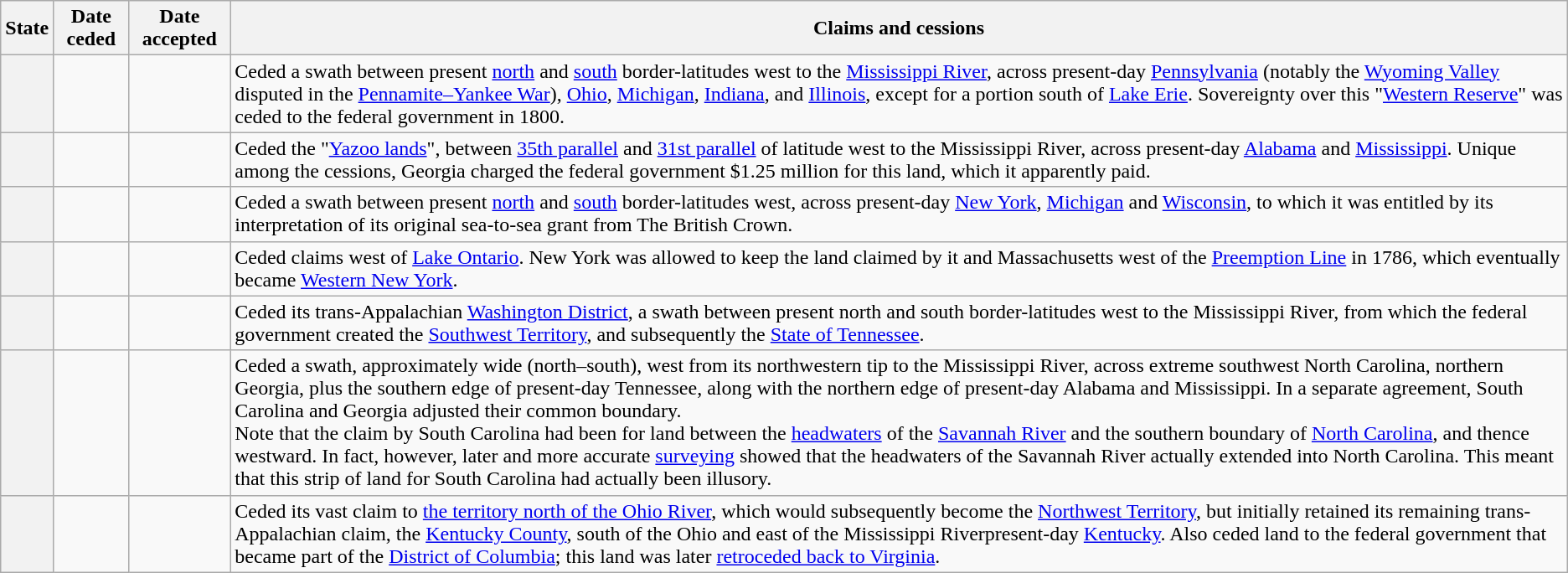<table class="sortable wikitable plainrowheaders">
<tr>
<th scope="col">State</th>
<th scope="col">Date ceded</th>
<th scope="col">Date accepted</th>
<th scope="col" class="unsortable">Claims and cessions</th>
</tr>
<tr>
<th scope="row"></th>
<td></td>
<td></td>
<td>Ceded a swath between present <a href='#'>north</a> and <a href='#'>south</a> border-latitudes west to the <a href='#'>Mississippi River</a>, across present-day <a href='#'>Pennsylvania</a> (notably the <a href='#'>Wyoming Valley</a> disputed in the <a href='#'>Pennamite–Yankee War</a>), <a href='#'>Ohio</a>, <a href='#'>Michigan</a>, <a href='#'>Indiana</a>, and <a href='#'>Illinois</a>, except for a portion south of <a href='#'>Lake Erie</a>. Sovereignty over this "<a href='#'>Western Reserve</a>" was ceded to the federal government in 1800.</td>
</tr>
<tr>
<th scope="row"></th>
<td></td>
<td></td>
<td>Ceded the "<a href='#'>Yazoo lands</a>", between <a href='#'>35th parallel</a> and <a href='#'>31st parallel</a> of latitude west to the Mississippi River, across present-day <a href='#'>Alabama</a> and <a href='#'>Mississippi</a>. Unique among the cessions, Georgia charged the federal government $1.25 million for this land, which it apparently paid.</td>
</tr>
<tr>
<th scope="row"></th>
<td></td>
<td></td>
<td>Ceded a swath between present <a href='#'>north</a> and <a href='#'>south</a> border-latitudes west, across present-day <a href='#'>New York</a>, <a href='#'>Michigan</a> and <a href='#'>Wisconsin</a>, to which it was entitled by its interpretation of its original sea-to-sea grant from The British Crown.</td>
</tr>
<tr>
<th scope="row"></th>
<td></td>
<td></td>
<td>Ceded claims west of <a href='#'>Lake Ontario</a>. New York was allowed to keep the land claimed by it and Massachusetts west of the <a href='#'>Preemption Line</a> in 1786, which eventually became <a href='#'>Western New York</a>.</td>
</tr>
<tr>
<th scope="row"></th>
<td></td>
<td></td>
<td>Ceded its trans-Appalachian <a href='#'>Washington District</a>, a swath between present north and south border-latitudes west to the Mississippi River, from which the federal government created the <a href='#'>Southwest Territory</a>, and subsequently the <a href='#'>State of Tennessee</a>.</td>
</tr>
<tr>
<th scope="row"></th>
<td></td>
<td></td>
<td>Ceded a swath, approximately  wide (north–south), west from its northwestern tip to the Mississippi River, across extreme southwest North Carolina, northern Georgia, plus the southern edge of present-day Tennessee, along with the northern edge of present-day Alabama and Mississippi. In a separate agreement, South Carolina and Georgia adjusted their common boundary.<br>Note that the claim by South Carolina had been for land between the <a href='#'>headwaters</a> of the <a href='#'>Savannah River</a> and the southern boundary of <a href='#'>North Carolina</a>, and thence westward. In fact, however, later and more accurate <a href='#'>surveying</a> showed that the headwaters of the Savannah River actually extended into North Carolina. This meant that this strip of land for South Carolina had actually been illusory.</td>
</tr>
<tr>
<th scope="row"></th>
<td></td>
<td></td>
<td>Ceded its vast claim to <a href='#'>the territory north of the Ohio River</a>, which would subsequently become the <a href='#'>Northwest Territory</a>, but initially retained its remaining trans-Appalachian claim, the <a href='#'>Kentucky County</a>, south of the Ohio and east of the Mississippi Riverpresent-day <a href='#'>Kentucky</a>. Also ceded land to the federal government that became part of the <a href='#'>District of Columbia</a>; this land was later <a href='#'>retroceded back to Virginia</a>.</td>
</tr>
</table>
